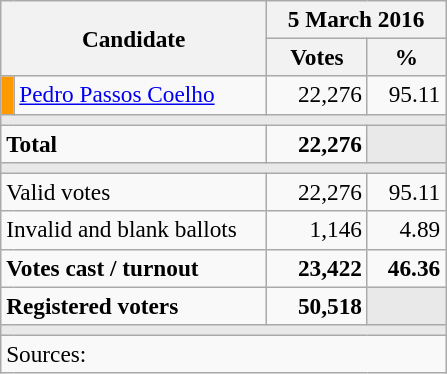<table class="wikitable" style="text-align:right; font-size:97%;">
<tr>
<th rowspan="2" colspan="2" width="170">Candidate</th>
<th colspan="2">5 March 2016</th>
</tr>
<tr>
<th width="60">Votes</th>
<th width="45">%</th>
</tr>
<tr>
<td style="color:inherit;background:#FF9900"></td>
<td align="left"><a href='#'>Pedro Passos Coelho</a></td>
<td>22,276</td>
<td>95.11</td>
</tr>
<tr>
<td colspan="4" bgcolor="#E9E9E9"></td>
</tr>
<tr style="font-weight:bold;">
<td align="left" colspan="2">Total</td>
<td>22,276</td>
<td bgcolor="#E9E9E9"></td>
</tr>
<tr>
<td colspan="4" bgcolor="#E9E9E9"></td>
</tr>
<tr>
<td align="left" colspan="2">Valid votes</td>
<td>22,276</td>
<td>95.11</td>
</tr>
<tr>
<td align="left" colspan="2">Invalid and blank ballots</td>
<td>1,146</td>
<td>4.89</td>
</tr>
<tr style="font-weight:bold;">
<td align="left" colspan="2">Votes cast / turnout</td>
<td>23,422</td>
<td>46.36</td>
</tr>
<tr style="font-weight:bold;">
<td align="left" colspan="2">Registered voters</td>
<td>50,518</td>
<td bgcolor="#E9E9E9"></td>
</tr>
<tr>
<td colspan="4" bgcolor="#E9E9E9"></td>
</tr>
<tr>
<td align="left" colspan="6">Sources: </td>
</tr>
</table>
